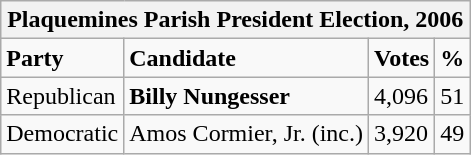<table class="wikitable">
<tr>
<th colspan="4">Plaquemines Parish President Election, 2006</th>
</tr>
<tr>
<td><strong>Party</strong></td>
<td><strong>Candidate</strong></td>
<td><strong>Votes</strong></td>
<td><strong>%</strong></td>
</tr>
<tr>
<td>Republican</td>
<td><strong>Billy Nungesser</strong></td>
<td>4,096</td>
<td>51</td>
</tr>
<tr>
<td>Democratic</td>
<td>Amos Cormier, Jr. (inc.)</td>
<td>3,920</td>
<td>49</td>
</tr>
</table>
